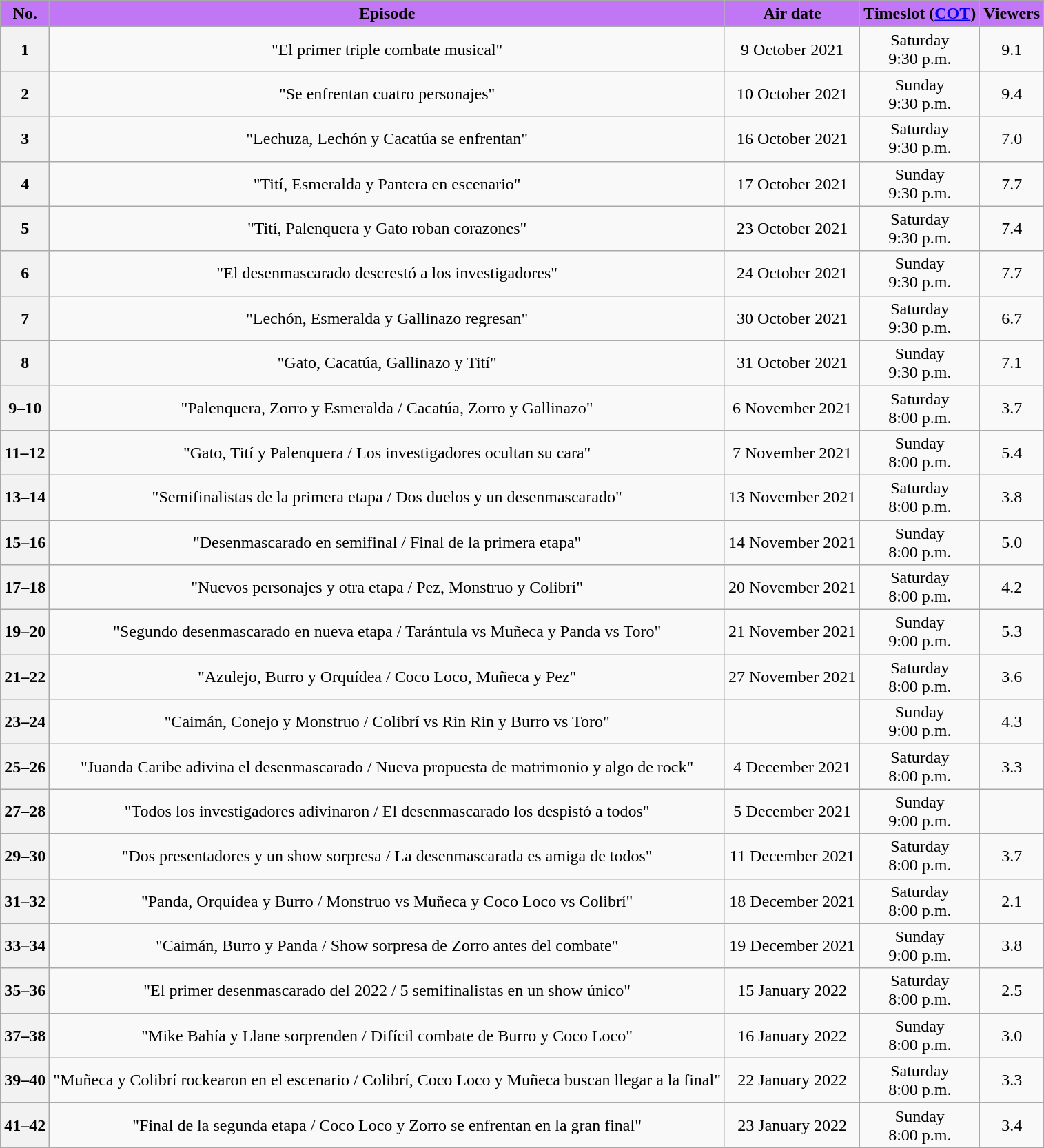<table class="wikitable" style="text-align:center">
<tr>
<th style="background:#C076F5">No.</th>
<th style="background:#C076F5">Episode</th>
<th style="background:#C076F5">Air date</th>
<th style="background:#C076F5">Timeslot (<a href='#'>COT</a>)</th>
<th style="background:#C076F5">Viewers<br></th>
</tr>
<tr>
<th>1</th>
<td>"El primer triple combate musical"</td>
<td>9 October 2021</td>
<td>Saturday <br> 9:30 p.m.</td>
<td>9.1</td>
</tr>
<tr>
<th>2</th>
<td>"Se enfrentan cuatro personajes"</td>
<td>10 October 2021</td>
<td>Sunday <br> 9:30 p.m.</td>
<td>9.4</td>
</tr>
<tr>
<th>3</th>
<td>"Lechuza, Lechón y Cacatúa se enfrentan"</td>
<td>16 October 2021</td>
<td>Saturday <br> 9:30 p.m.</td>
<td>7.0</td>
</tr>
<tr>
<th>4</th>
<td>"Tití, Esmeralda y Pantera en escenario"</td>
<td>17 October 2021</td>
<td>Sunday <br> 9:30 p.m.</td>
<td>7.7</td>
</tr>
<tr>
<th>5</th>
<td>"Tití, Palenquera y Gato roban corazones"</td>
<td>23 October 2021</td>
<td>Saturday <br> 9:30 p.m.</td>
<td>7.4</td>
</tr>
<tr>
<th>6</th>
<td>"El desenmascarado descrestó a los investigadores"</td>
<td>24 October 2021</td>
<td>Sunday <br> 9:30 p.m.</td>
<td>7.7</td>
</tr>
<tr>
<th>7</th>
<td>"Lechón, Esmeralda y Gallinazo regresan"</td>
<td>30 October 2021</td>
<td>Saturday <br> 9:30 p.m.</td>
<td>6.7</td>
</tr>
<tr>
<th>8</th>
<td>"Gato, Cacatúa, Gallinazo y Tití"</td>
<td>31 October 2021</td>
<td>Sunday <br> 9:30 p.m.</td>
<td>7.1</td>
</tr>
<tr>
<th>9–10</th>
<td>"Palenquera, Zorro y Esmeralda / Cacatúa, Zorro y Gallinazo"</td>
<td>6 November 2021</td>
<td>Saturday <br> 8:00 p.m.</td>
<td>3.7</td>
</tr>
<tr>
<th>11–12</th>
<td>"Gato, Tití y Palenquera / Los investigadores ocultan su cara"</td>
<td>7 November 2021</td>
<td>Sunday <br> 8:00 p.m.</td>
<td>5.4</td>
</tr>
<tr>
<th>13–14</th>
<td>"Semifinalistas de la primera etapa / Dos duelos y un desenmascarado"</td>
<td>13 November 2021</td>
<td>Saturday <br> 8:00 p.m.</td>
<td>3.8</td>
</tr>
<tr>
<th>15–16</th>
<td>"Desenmascarado en semifinal / Final de la primera etapa"</td>
<td>14 November 2021</td>
<td>Sunday <br> 8:00 p.m.</td>
<td>5.0</td>
</tr>
<tr>
<th>17–18</th>
<td>"Nuevos personajes y otra etapa / Pez, Monstruo y Colibrí"</td>
<td>20 November 2021</td>
<td>Saturday <br> 8:00 p.m.</td>
<td>4.2</td>
</tr>
<tr>
<th>19–20</th>
<td>"Segundo desenmascarado en nueva etapa / Tarántula vs Muñeca y Panda vs Toro"</td>
<td>21 November 2021</td>
<td>Sunday <br> 9:00 p.m.</td>
<td>5.3</td>
</tr>
<tr>
<th>21–22</th>
<td>"Azulejo, Burro y Orquídea / Coco Loco, Muñeca y Pez"</td>
<td>27 November 2021</td>
<td>Saturday <br> 8:00 p.m.</td>
<td>3.6</td>
</tr>
<tr>
<th>23–24</th>
<td>"Caimán, Conejo y Monstruo / Colibrí vs Rin Rin y Burro vs Toro"</td>
<td></td>
<td>Sunday <br> 9:00 p.m.</td>
<td>4.3</td>
</tr>
<tr>
<th>25–26</th>
<td>"Juanda Caribe adivina el desenmascarado / Nueva propuesta de matrimonio y algo de rock"</td>
<td>4 December 2021</td>
<td>Saturday <br> 8:00 p.m.</td>
<td>3.3</td>
</tr>
<tr>
<th>27–28</th>
<td>"Todos los investigadores adivinaron / El desenmascarado los despistó a todos"</td>
<td>5 December 2021</td>
<td>Sunday <br> 9:00 p.m.</td>
<td></td>
</tr>
<tr>
<th>29–30</th>
<td>"Dos presentadores y un show sorpresa / La desenmascarada es amiga de todos"</td>
<td>11 December 2021</td>
<td>Saturday <br> 8:00 p.m.</td>
<td>3.7</td>
</tr>
<tr>
<th>31–32</th>
<td>"Panda, Orquídea y Burro / Monstruo vs Muñeca y Coco Loco vs Colibrí"</td>
<td>18 December 2021</td>
<td>Saturday <br> 8:00 p.m.</td>
<td>2.1</td>
</tr>
<tr>
<th>33–34</th>
<td>"Caimán, Burro y Panda / Show sorpresa de Zorro antes del combate"</td>
<td>19 December 2021</td>
<td>Sunday <br> 9:00 p.m.</td>
<td>3.8</td>
</tr>
<tr>
<th>35–36</th>
<td>"El primer desenmascarado del 2022 / 5 semifinalistas en un show único"</td>
<td>15 January 2022</td>
<td>Saturday <br> 8:00 p.m.</td>
<td>2.5</td>
</tr>
<tr>
<th>37–38</th>
<td>"Mike Bahía y Llane sorprenden / Difícil combate de Burro y Coco Loco"</td>
<td>16 January 2022</td>
<td>Sunday <br> 8:00 p.m.</td>
<td>3.0</td>
</tr>
<tr>
<th>39–40</th>
<td>"Muñeca y Colibrí rockearon en el escenario / Colibrí, Coco Loco y Muñeca buscan llegar a la final"</td>
<td>22 January 2022</td>
<td>Saturday <br> 8:00 p.m.</td>
<td>3.3</td>
</tr>
<tr>
<th>41–42</th>
<td>"Final de la segunda etapa / Coco Loco y Zorro se enfrentan en la gran final"</td>
<td>23 January 2022</td>
<td>Sunday <br> 8:00 p.m.</td>
<td>3.4</td>
</tr>
</table>
